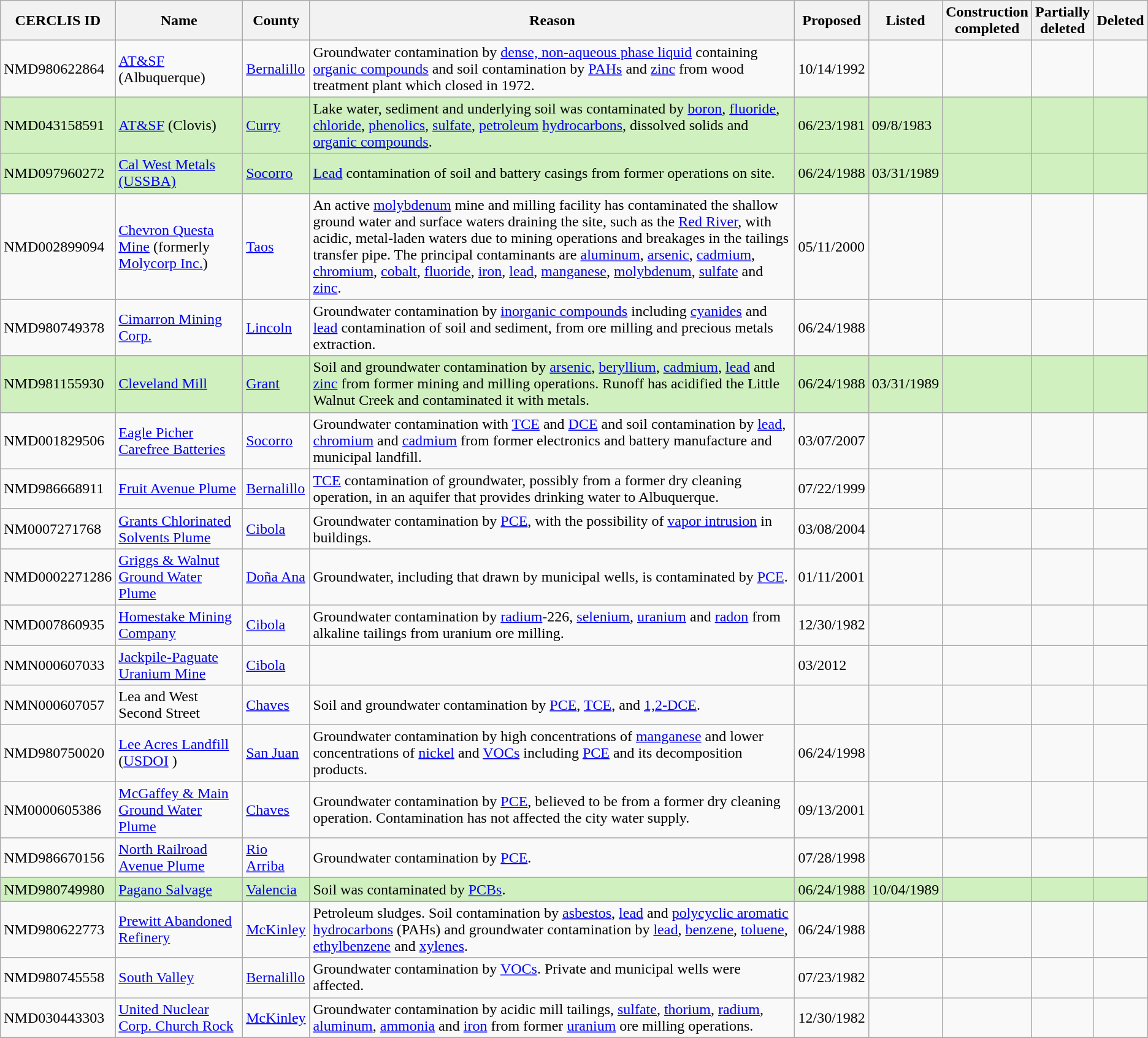<table class="wikitable sortable">
<tr>
<th>CERCLIS ID</th>
<th>Name</th>
<th>County</th>
<th>Reason</th>
<th>Proposed</th>
<th>Listed</th>
<th>Construction<br>completed</th>
<th>Partially<br>deleted</th>
<th>Deleted</th>
</tr>
<tr>
<td>NMD980622864</td>
<td><a href='#'>AT&SF</a> (Albuquerque)</td>
<td><a href='#'>Bernalillo</a></td>
<td>Groundwater contamination by <a href='#'>dense, non-aqueous phase liquid</a> containing <a href='#'>organic compounds</a> and soil contamination by <a href='#'>PAHs</a> and <a href='#'>zinc</a> from wood treatment plant which closed in 1972.</td>
<td>10/14/1992</td>
<td></td>
<td></td>
<td></td>
<td></td>
</tr>
<tr style="background:#d0f0c0">
<td>NMD043158591</td>
<td><a href='#'>AT&SF</a> (Clovis)</td>
<td><a href='#'>Curry</a></td>
<td>Lake water, sediment and underlying soil was contaminated by <a href='#'>boron</a>, <a href='#'>fluoride</a>, <a href='#'>chloride</a>, <a href='#'>phenolics</a>, <a href='#'>sulfate</a>, <a href='#'>petroleum</a> <a href='#'>hydrocarbons</a>, dissolved solids and <a href='#'>organic compounds</a>.</td>
<td>06/23/1981</td>
<td>09/8/1983</td>
<td></td>
<td></td>
<td></td>
</tr>
<tr style="background:#d0f0c0">
<td>NMD097960272</td>
<td><a href='#'>Cal West Metals (USSBA)</a></td>
<td><a href='#'>Socorro</a></td>
<td><a href='#'>Lead</a> contamination of soil and battery casings from former operations on site.</td>
<td>06/24/1988</td>
<td>03/31/1989</td>
<td></td>
<td></td>
<td></td>
</tr>
<tr>
<td>NMD002899094</td>
<td><a href='#'>Chevron Questa Mine</a> (formerly <a href='#'>Molycorp Inc.</a>)</td>
<td><a href='#'>Taos</a></td>
<td>An active <a href='#'>molybdenum</a> mine and milling facility has contaminated the shallow ground water and surface waters draining the site, such as the <a href='#'>Red River</a>, with acidic, metal-laden waters due to mining operations and breakages in the tailings transfer pipe. The principal contaminants are <a href='#'>aluminum</a>, <a href='#'>arsenic</a>, <a href='#'>cadmium</a>, <a href='#'>chromium</a>, <a href='#'>cobalt</a>, <a href='#'>fluoride</a>, <a href='#'>iron</a>, <a href='#'>lead</a>, <a href='#'>manganese</a>, <a href='#'>molybdenum</a>, <a href='#'>sulfate</a> and <a href='#'>zinc</a>.</td>
<td>05/11/2000</td>
<td></td>
<td></td>
<td></td>
<td></td>
</tr>
<tr>
<td>NMD980749378</td>
<td><a href='#'>Cimarron Mining Corp.</a></td>
<td><a href='#'>Lincoln</a></td>
<td>Groundwater contamination by <a href='#'>inorganic compounds</a> including <a href='#'>cyanides</a> and <a href='#'>lead</a> contamination of soil and sediment, from ore milling and precious metals extraction.</td>
<td>06/24/1988</td>
<td></td>
<td></td>
<td></td>
<td></td>
</tr>
<tr style="background:#d0f0c0">
<td>NMD981155930</td>
<td><a href='#'>Cleveland Mill</a></td>
<td><a href='#'>Grant</a></td>
<td>Soil and groundwater contamination by <a href='#'>arsenic</a>, <a href='#'>beryllium</a>, <a href='#'>cadmium</a>, <a href='#'>lead</a> and <a href='#'>zinc</a> from former mining and milling operations.  Runoff has acidified the Little Walnut Creek and contaminated it with metals.</td>
<td>06/24/1988</td>
<td>03/31/1989</td>
<td></td>
<td></td>
<td></td>
</tr>
<tr>
<td>NMD001829506</td>
<td><a href='#'>Eagle Picher Carefree Batteries</a></td>
<td><a href='#'>Socorro</a></td>
<td>Groundwater contamination with <a href='#'>TCE</a> and <a href='#'>DCE</a> and soil contamination by <a href='#'>lead</a>, <a href='#'>chromium</a> and <a href='#'>cadmium</a> from former electronics and battery manufacture and municipal landfill.</td>
<td>03/07/2007</td>
<td></td>
<td></td>
<td></td>
<td></td>
</tr>
<tr>
<td>NMD986668911</td>
<td><a href='#'>Fruit Avenue Plume</a></td>
<td><a href='#'>Bernalillo</a></td>
<td><a href='#'>TCE</a> contamination of groundwater, possibly from a former dry cleaning operation, in an aquifer that provides drinking water to Albuquerque.</td>
<td>07/22/1999</td>
<td></td>
<td></td>
<td></td>
<td></td>
</tr>
<tr>
<td>NM0007271768</td>
<td><a href='#'>Grants Chlorinated Solvents Plume</a></td>
<td><a href='#'>Cibola</a></td>
<td>Groundwater contamination by <a href='#'>PCE</a>, with the possibility of <a href='#'>vapor intrusion</a> in buildings.</td>
<td>03/08/2004</td>
<td></td>
<td></td>
<td></td>
<td></td>
</tr>
<tr>
<td>NMD0002271286</td>
<td><a href='#'>Griggs & Walnut Ground Water Plume</a></td>
<td><a href='#'>Doña Ana</a></td>
<td>Groundwater, including that drawn by municipal wells, is contaminated by <a href='#'>PCE</a>.</td>
<td>01/11/2001</td>
<td></td>
<td></td>
<td></td>
<td></td>
</tr>
<tr>
<td>NMD007860935</td>
<td><a href='#'>Homestake Mining Company</a></td>
<td><a href='#'>Cibola</a></td>
<td>Groundwater contamination by <a href='#'>radium</a>-226, <a href='#'>selenium</a>, <a href='#'>uranium</a> and <a href='#'>radon</a> from alkaline tailings from uranium ore milling.</td>
<td>12/30/1982</td>
<td></td>
<td></td>
<td></td>
<td></td>
</tr>
<tr>
<td>NMN000607033</td>
<td><a href='#'>Jackpile-Paguate Uranium Mine</a></td>
<td><a href='#'>Cibola</a></td>
<td></td>
<td>03/2012</td>
<td></td>
<td></td>
<td></td>
<td></td>
</tr>
<tr>
<td>NMN000607057</td>
<td>Lea and West Second Street</td>
<td><a href='#'>Chaves</a></td>
<td>Soil and groundwater contamination by <a href='#'>PCE</a>, <a href='#'>TCE</a>, and <a href='#'>1,2-DCE</a>.</td>
<td></td>
<td></td>
<td></td>
<td></td>
<td></td>
</tr>
<tr>
<td>NMD980750020</td>
<td><a href='#'>Lee Acres Landfill</a> (<a href='#'>USDOI</a> )</td>
<td><a href='#'>San Juan</a></td>
<td>Groundwater contamination by high concentrations of <a href='#'>manganese</a> and lower concentrations of <a href='#'>nickel</a> and <a href='#'>VOCs</a> including <a href='#'>PCE</a> and its decomposition products.</td>
<td>06/24/1998</td>
<td></td>
<td></td>
<td></td>
<td></td>
</tr>
<tr>
<td>NM0000605386</td>
<td><a href='#'>McGaffey & Main Ground Water Plume</a></td>
<td><a href='#'>Chaves</a></td>
<td>Groundwater contamination by <a href='#'>PCE</a>, believed to be from a former dry cleaning operation.  Contamination has not affected the city water supply.</td>
<td>09/13/2001</td>
<td></td>
<td></td>
<td></td>
<td></td>
</tr>
<tr>
<td>NMD986670156</td>
<td><a href='#'>North Railroad Avenue Plume</a></td>
<td><a href='#'>Rio Arriba</a></td>
<td>Groundwater contamination by <a href='#'>PCE</a>.</td>
<td>07/28/1998</td>
<td></td>
<td></td>
<td></td>
<td></td>
</tr>
<tr style="background:#d0f0c0">
<td>NMD980749980</td>
<td><a href='#'>Pagano Salvage</a></td>
<td><a href='#'>Valencia</a></td>
<td>Soil was contaminated by <a href='#'>PCBs</a>.</td>
<td>06/24/1988</td>
<td>10/04/1989</td>
<td></td>
<td></td>
<td></td>
</tr>
<tr>
<td>NMD980622773</td>
<td><a href='#'>Prewitt Abandoned Refinery</a></td>
<td><a href='#'>McKinley</a></td>
<td>Petroleum sludges.  Soil contamination by <a href='#'>asbestos</a>, <a href='#'>lead</a> and <a href='#'>polycyclic aromatic hydrocarbons</a> (PAHs) and groundwater contamination by <a href='#'>lead</a>, <a href='#'>benzene</a>, <a href='#'>toluene</a>, <a href='#'>ethylbenzene</a> and <a href='#'>xylenes</a>.</td>
<td>06/24/1988</td>
<td></td>
<td></td>
<td></td>
<td></td>
</tr>
<tr>
<td>NMD980745558</td>
<td><a href='#'>South Valley</a></td>
<td><a href='#'>Bernalillo</a></td>
<td>Groundwater contamination by <a href='#'>VOCs</a>.  Private and municipal wells were affected.</td>
<td>07/23/1982</td>
<td></td>
<td></td>
<td></td>
<td></td>
</tr>
<tr>
<td>NMD030443303</td>
<td><a href='#'>United Nuclear Corp. Church Rock</a></td>
<td><a href='#'>McKinley</a></td>
<td>Groundwater contamination by acidic mill tailings, <a href='#'>sulfate</a>, <a href='#'>thorium</a>, <a href='#'>radium</a>, <a href='#'>aluminum</a>, <a href='#'>ammonia</a> and <a href='#'>iron</a> from former <a href='#'>uranium</a> ore milling operations.</td>
<td>12/30/1982</td>
<td></td>
<td></td>
<td></td>
<td></td>
</tr>
<tr>
</tr>
</table>
